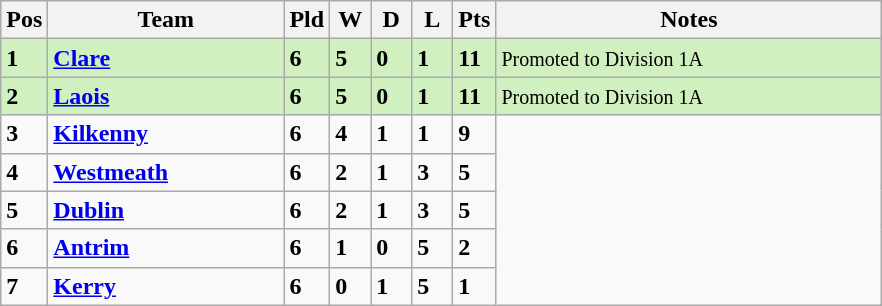<table class="wikitable" style="text-align: centre;">
<tr>
<th width=20>Pos</th>
<th width=150>Team</th>
<th width=20>Pld</th>
<th width=20>W</th>
<th width=20>D</th>
<th width=20>L</th>
<th width=20>Pts</th>
<th width=250>Notes</th>
</tr>
<tr style="background:#d0f0c0;">
<td><strong>1</strong></td>
<td align=left><strong> <a href='#'>Clare</a> </strong></td>
<td><strong>6</strong></td>
<td><strong>5</strong></td>
<td><strong>0</strong></td>
<td><strong>1</strong></td>
<td><strong>11</strong></td>
<td><small> Promoted to Division 1A</small></td>
</tr>
<tr style="background:#d0f0c0;">
<td><strong>2</strong></td>
<td align=left><strong> <a href='#'>Laois</a> </strong></td>
<td><strong>6</strong></td>
<td><strong>5</strong></td>
<td><strong>0</strong></td>
<td><strong>1</strong></td>
<td><strong>11</strong></td>
<td><small>Promoted to Division 1A</small></td>
</tr>
<tr>
<td><strong>3</strong></td>
<td align=left><strong> <a href='#'>Kilkenny</a> </strong></td>
<td><strong>6</strong></td>
<td><strong>4</strong></td>
<td><strong>1</strong></td>
<td><strong>1</strong></td>
<td><strong>9</strong></td>
</tr>
<tr>
<td><strong>4</strong></td>
<td align=left><strong> <a href='#'>Westmeath</a> </strong></td>
<td><strong>6</strong></td>
<td><strong>2</strong></td>
<td><strong>1</strong></td>
<td><strong>3</strong></td>
<td><strong>5</strong></td>
</tr>
<tr>
<td><strong>5</strong></td>
<td align=left><strong> <a href='#'>Dublin</a> </strong></td>
<td><strong>6</strong></td>
<td><strong>2</strong></td>
<td><strong>1</strong></td>
<td><strong>3</strong></td>
<td><strong>5</strong></td>
</tr>
<tr>
<td><strong>6</strong></td>
<td align=left><strong> <a href='#'>Antrim</a> </strong></td>
<td><strong>6</strong></td>
<td><strong>1</strong></td>
<td><strong>0</strong></td>
<td><strong>5</strong></td>
<td><strong>2</strong></td>
</tr>
<tr>
<td><strong>7</strong></td>
<td align=left><strong> <a href='#'>Kerry</a> </strong></td>
<td><strong>6</strong></td>
<td><strong>0</strong></td>
<td><strong>1</strong></td>
<td><strong>5</strong></td>
<td><strong>1</strong></td>
</tr>
</table>
